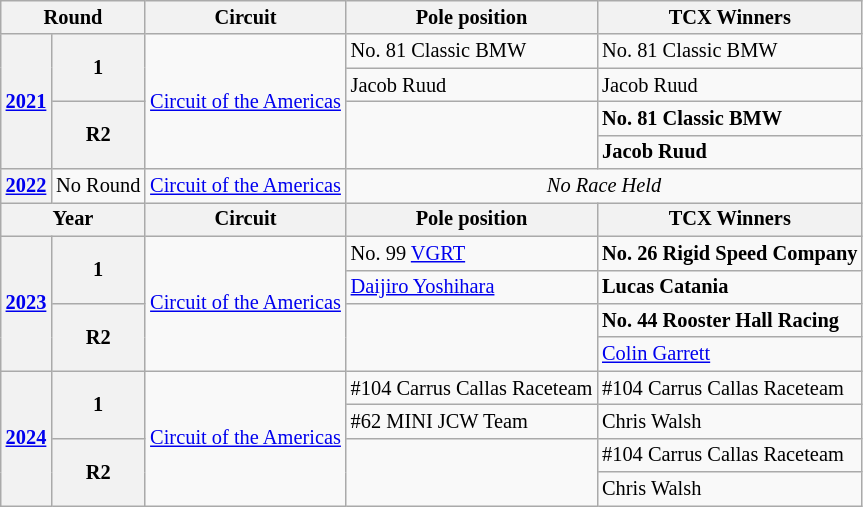<table class="wikitable" style="font-size:85%;">
<tr>
<th colspan=2>Round</th>
<th>Circuit</th>
<th>Pole position</th>
<th>TCX Winners</th>
</tr>
<tr>
<th rowspan=4><a href='#'>2021</a></th>
<th rowspan=2>1</th>
<td rowspan=4><a href='#'>Circuit of the Americas</a></td>
<td> No. 81 Classic BMW</td>
<td> No. 81 Classic BMW</td>
</tr>
<tr>
<td> Jacob Ruud</td>
<td> Jacob Ruud</td>
</tr>
<tr>
<th rowspan=2>R2</th>
<td rowspan=2></td>
<td><strong> No. 81 Classic BMW</strong></td>
</tr>
<tr>
<td><strong> Jacob Ruud</strong></td>
</tr>
<tr>
<th rowspan=1><a href='#'>2022</a></th>
<td>No Round</td>
<td rowspan=1><a href='#'>Circuit of the Americas</a></td>
<td colspan=9 align=center><em>No Race Held</em></td>
</tr>
<tr>
<th colspan=2>Year</th>
<th>Circuit</th>
<th>Pole position</th>
<th>TCX Winners</th>
</tr>
<tr>
<th rowspan=4><a href='#'>2023</a></th>
<th rowspan=2>1</th>
<td rowspan=4><a href='#'>Circuit of the Americas</a></td>
<td> No. 99 <a href='#'>VGRT</a></td>
<td><strong> No. 26 Rigid Speed Company</strong></td>
</tr>
<tr>
<td> <a href='#'>Daijiro Yoshihara</a></td>
<td><strong> Lucas Catania</strong></td>
</tr>
<tr>
<th rowspan=2>R2</th>
<td rowspan=2></td>
<td><strong> No. 44 Rooster Hall Racing<em></td>
</tr>
<tr>
<td></strong> <a href='#'>Colin Garrett</a><strong></td>
</tr>
<tr>
<th rowspan=4><a href='#'>2024</a></th>
<th rowspan=2>1</th>
<td rowspan=4><a href='#'>Circuit of the Americas</a></td>
<td> #104 Carrus Callas Raceteam</td>
<td></strong> #104 Carrus Callas Raceteam<strong></td>
</tr>
<tr>
<td> #62 MINI JCW Team</td>
<td> Chris Walsh</td>
</tr>
<tr>
<th rowspan=2>R2</th>
<td rowspan=2></td>
<td></strong> #104 Carrus Callas Raceteam<strong></td>
</tr>
<tr>
<td></strong> Chris Walsh<strong></td>
</tr>
</table>
